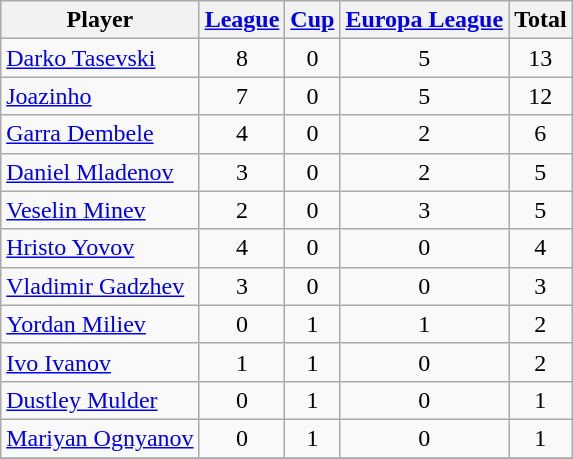<table class="wikitable sortable">
<tr>
<th>Player</th>
<th><a href='#'>League</a></th>
<th><a href='#'>Cup</a></th>
<th><a href='#'>Europa League</a></th>
<th>Total</th>
</tr>
<tr>
<td> <a href='#'>Darko Tasevski</a></td>
<td align=center>8</td>
<td align=center>0</td>
<td align=center>5</td>
<td align=center>13</td>
</tr>
<tr>
<td> <a href='#'>Joazinho</a></td>
<td align=center>7</td>
<td align=center>0</td>
<td align=center>5</td>
<td align=center>12</td>
</tr>
<tr>
<td> <a href='#'>Garra Dembele</a></td>
<td align=center>4</td>
<td align=center>0</td>
<td align=center>2</td>
<td align=center>6</td>
</tr>
<tr>
<td> <a href='#'>Daniel Mladenov</a></td>
<td align=center>3</td>
<td align=center>0</td>
<td align=center>2</td>
<td align=center>5</td>
</tr>
<tr>
<td> <a href='#'>Veselin Minev</a></td>
<td align=center>2</td>
<td align=center>0</td>
<td align=center>3</td>
<td align=center>5</td>
</tr>
<tr>
<td> <a href='#'>Hristo Yovov</a></td>
<td align=center>4</td>
<td align=center>0</td>
<td align=center>0</td>
<td align=center>4</td>
</tr>
<tr>
<td> <a href='#'>Vladimir Gadzhev</a></td>
<td align=center>3</td>
<td align=center>0</td>
<td align=center>0</td>
<td align=center>3</td>
</tr>
<tr>
<td> <a href='#'>Yordan Miliev</a></td>
<td align=center>0</td>
<td align=center>1</td>
<td align=center>1</td>
<td align=center>2</td>
</tr>
<tr>
<td> <a href='#'>Ivo Ivanov</a></td>
<td align=center>1</td>
<td align=center>1</td>
<td align=center>0</td>
<td align=center>2</td>
</tr>
<tr>
<td> <a href='#'>Dustley Mulder</a></td>
<td align=center>0</td>
<td align=center>1</td>
<td align=center>0</td>
<td align=center>1</td>
</tr>
<tr>
<td> <a href='#'>Mariyan Ognyanov</a></td>
<td align=center>0</td>
<td align=center>1</td>
<td align=center>0</td>
<td align=center>1</td>
</tr>
<tr>
</tr>
</table>
